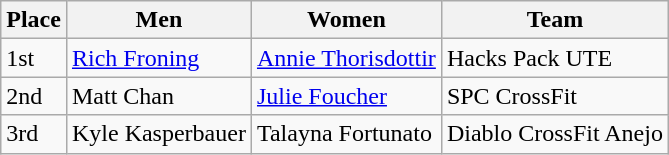<table class="wikitable">
<tr>
<th>Place</th>
<th>Men</th>
<th>Women </th>
<th>Team</th>
</tr>
<tr>
<td>1st</td>
<td><a href='#'>Rich Froning</a></td>
<td><a href='#'>Annie Thorisdottir</a></td>
<td>Hacks Pack UTE</td>
</tr>
<tr>
<td>2nd</td>
<td>Matt Chan</td>
<td><a href='#'>Julie Foucher</a></td>
<td>SPC CrossFit</td>
</tr>
<tr>
<td>3rd</td>
<td>Kyle Kasperbauer</td>
<td>Talayna Fortunato</td>
<td>Diablo CrossFit Anejo</td>
</tr>
</table>
